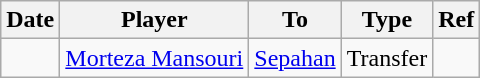<table class="wikitable">
<tr>
<th><strong>Date</strong></th>
<th><strong>Player</strong></th>
<th><strong>To</strong></th>
<th><strong>Type</strong></th>
<th><strong>Ref</strong></th>
</tr>
<tr>
<td></td>
<td> <a href='#'>Morteza Mansouri</a></td>
<td> <a href='#'>Sepahan</a></td>
<td>Transfer</td>
<td></td>
</tr>
</table>
